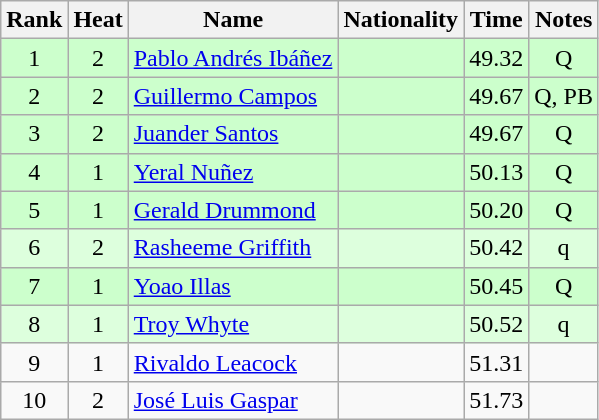<table class="wikitable sortable" style="text-align:center">
<tr>
<th>Rank</th>
<th>Heat</th>
<th>Name</th>
<th>Nationality</th>
<th>Time</th>
<th>Notes</th>
</tr>
<tr bgcolor=ccffcc>
<td>1</td>
<td>2</td>
<td align=left><a href='#'>Pablo Andrés Ibáñez</a></td>
<td align=left></td>
<td>49.32</td>
<td>Q</td>
</tr>
<tr bgcolor=ccffcc>
<td>2</td>
<td>2</td>
<td align=left><a href='#'>Guillermo Campos</a></td>
<td align=left></td>
<td>49.67</td>
<td>Q, PB</td>
</tr>
<tr bgcolor=ccffcc>
<td>3</td>
<td>2</td>
<td align=left><a href='#'>Juander Santos</a></td>
<td align=left></td>
<td>49.67</td>
<td>Q</td>
</tr>
<tr bgcolor=ccffcc>
<td>4</td>
<td>1</td>
<td align=left><a href='#'>Yeral Nuñez</a></td>
<td align=left></td>
<td>50.13</td>
<td>Q</td>
</tr>
<tr bgcolor=ccffcc>
<td>5</td>
<td>1</td>
<td align=left><a href='#'>Gerald Drummond</a></td>
<td align=left></td>
<td>50.20</td>
<td>Q</td>
</tr>
<tr bgcolor=ddffdd>
<td>6</td>
<td>2</td>
<td align=left><a href='#'>Rasheeme Griffith</a></td>
<td align=left></td>
<td>50.42</td>
<td>q</td>
</tr>
<tr bgcolor=ccffcc>
<td>7</td>
<td>1</td>
<td align=left><a href='#'>Yoao Illas</a></td>
<td align=left></td>
<td>50.45</td>
<td>Q</td>
</tr>
<tr bgcolor=ddffdd>
<td>8</td>
<td>1</td>
<td align=left><a href='#'>Troy Whyte</a></td>
<td align=left></td>
<td>50.52</td>
<td>q</td>
</tr>
<tr>
<td>9</td>
<td>1</td>
<td align=left><a href='#'>Rivaldo Leacock</a></td>
<td align=left></td>
<td>51.31</td>
<td></td>
</tr>
<tr>
<td>10</td>
<td>2</td>
<td align=left><a href='#'>José Luis Gaspar</a></td>
<td align=left></td>
<td>51.73</td>
<td></td>
</tr>
</table>
